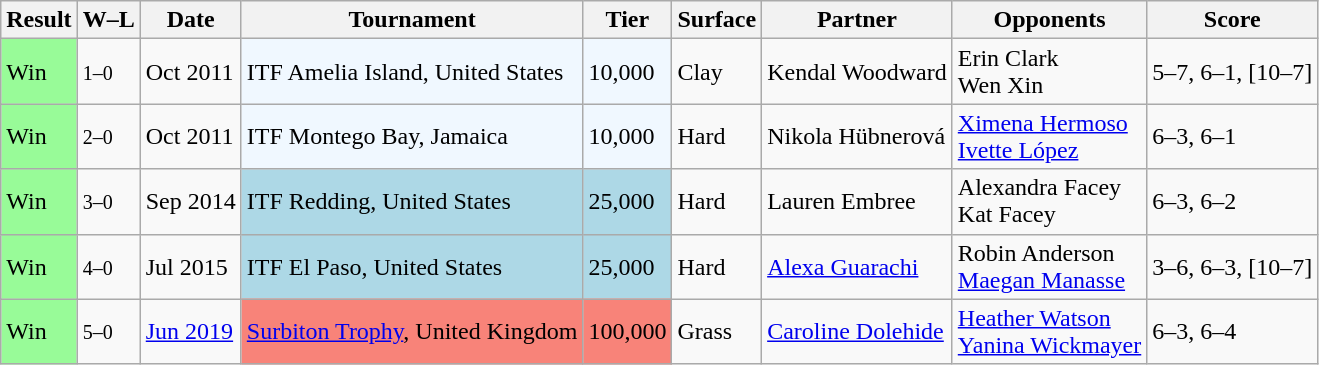<table class="sortable wikitable">
<tr>
<th>Result</th>
<th class="unsortable">W–L</th>
<th>Date</th>
<th>Tournament</th>
<th>Tier</th>
<th>Surface</th>
<th>Partner</th>
<th>Opponents</th>
<th class="unsortable">Score</th>
</tr>
<tr>
<td style="background:#98fb98;">Win</td>
<td><small>1–0</small></td>
<td>Oct 2011</td>
<td style="background:#f0f8ff;">ITF Amelia Island, United States</td>
<td style="background:#f0f8ff;">10,000</td>
<td>Clay</td>
<td> Kendal Woodward</td>
<td> Erin Clark <br>  Wen Xin</td>
<td>5–7, 6–1, [10–7]</td>
</tr>
<tr>
<td style="background:#98fb98;">Win</td>
<td><small>2–0</small></td>
<td>Oct 2011</td>
<td style="background:#f0f8ff;">ITF Montego Bay, Jamaica</td>
<td style="background:#f0f8ff;">10,000</td>
<td>Hard</td>
<td> Nikola Hübnerová</td>
<td> <a href='#'>Ximena Hermoso</a> <br>  <a href='#'>Ivette López</a></td>
<td>6–3, 6–1</td>
</tr>
<tr>
<td style="background:#98fb98;">Win</td>
<td><small>3–0</small></td>
<td>Sep 2014</td>
<td style="background:lightblue;">ITF Redding, United States</td>
<td style="background:lightblue;">25,000</td>
<td>Hard</td>
<td> Lauren Embree</td>
<td> Alexandra Facey <br>  Kat Facey</td>
<td>6–3, 6–2</td>
</tr>
<tr>
<td style="background:#98fb98;">Win</td>
<td><small>4–0</small></td>
<td>Jul 2015</td>
<td style="background:lightblue;">ITF El Paso, United States</td>
<td style="background:lightblue;">25,000</td>
<td>Hard</td>
<td> <a href='#'>Alexa Guarachi</a></td>
<td> Robin Anderson <br>  <a href='#'>Maegan Manasse</a></td>
<td>3–6, 6–3, [10–7]</td>
</tr>
<tr>
<td style="background:#98fb98;">Win</td>
<td><small>5–0</small></td>
<td><a href='#'>Jun 2019</a></td>
<td style="background:#f88379;"><a href='#'>Surbiton Trophy</a>, United Kingdom</td>
<td style="background:#f88379;">100,000</td>
<td>Grass</td>
<td> <a href='#'>Caroline Dolehide</a></td>
<td> <a href='#'>Heather Watson</a> <br>  <a href='#'>Yanina Wickmayer</a></td>
<td>6–3, 6–4</td>
</tr>
</table>
